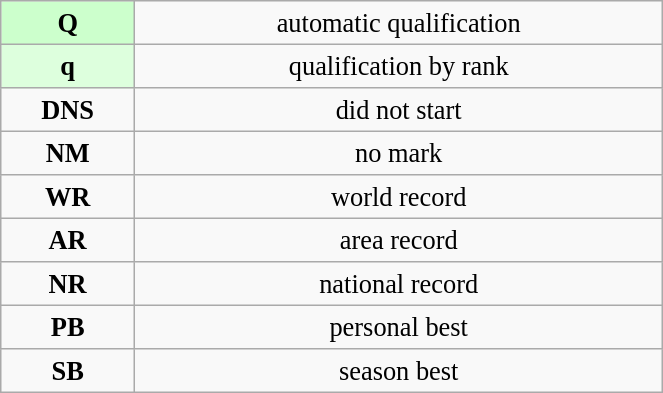<table class="wikitable" style=" text-align:center; font-size:110%;" width="35%">
<tr>
<td bgcolor="ccffcc"><strong>Q</strong></td>
<td>automatic qualification</td>
</tr>
<tr>
<td bgcolor="ddffdd"><strong>q</strong></td>
<td>qualification by rank</td>
</tr>
<tr>
<td><strong>DNS</strong></td>
<td>did not start</td>
</tr>
<tr>
<td><strong>NM</strong></td>
<td>no mark</td>
</tr>
<tr>
<td><strong>WR</strong></td>
<td>world record</td>
</tr>
<tr>
<td><strong>AR</strong></td>
<td>area record</td>
</tr>
<tr>
<td><strong>NR</strong></td>
<td>national record</td>
</tr>
<tr>
<td><strong>PB</strong></td>
<td>personal best</td>
</tr>
<tr>
<td><strong>SB</strong></td>
<td>season best</td>
</tr>
</table>
